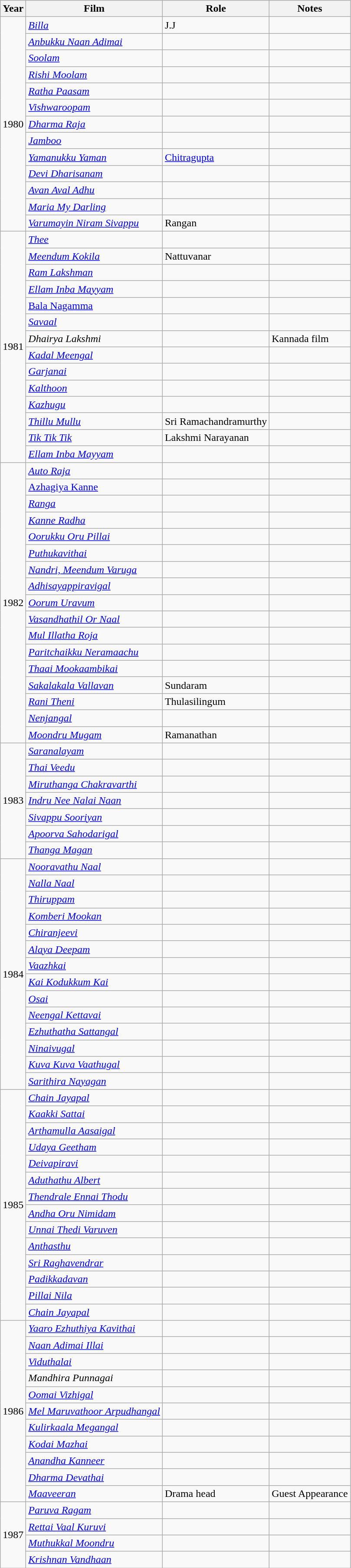<table class="wikitable sortable">
<tr>
<th>Year</th>
<th>Film</th>
<th>Role</th>
<th>Notes</th>
</tr>
<tr>
<td rowspan="13">1980</td>
<td><a href='#'><em>Billa</em></a></td>
<td>J.J</td>
<td></td>
</tr>
<tr>
<td><em><a href='#'>Anbukku Naan Adimai</a></em></td>
<td></td>
<td></td>
</tr>
<tr>
<td><em><a href='#'>Soolam</a></em></td>
<td></td>
<td></td>
</tr>
<tr>
<td><em><a href='#'>Rishi Moolam</a></em></td>
<td></td>
<td></td>
</tr>
<tr>
<td><a href='#'><em>Ratha Paasam</em></a></td>
<td></td>
<td></td>
</tr>
<tr>
<td><a href='#'><em>Vishwaroopam</em></a></td>
<td></td>
<td></td>
</tr>
<tr>
<td><a href='#'><em>Dharma Raja</em></a></td>
<td></td>
<td></td>
</tr>
<tr>
<td><em><a href='#'>Jamboo</a></em></td>
<td></td>
<td></td>
</tr>
<tr>
<td><em><a href='#'>Yamanukku Yaman</a></em></td>
<td><a href='#'>Chitragupta</a></td>
<td></td>
</tr>
<tr>
<td><em><a href='#'>Devi Dharisanam</a></em></td>
<td></td>
<td></td>
</tr>
<tr>
<td><em><a href='#'>Avan Aval Adhu</a></em></td>
<td></td>
<td></td>
</tr>
<tr>
<td><em><a href='#'>Maria My Darling</a></em></td>
<td></td>
<td></td>
</tr>
<tr>
<td><em><a href='#'>Varumayin Niram Sivappu</a></em></td>
<td>Rangan</td>
<td></td>
</tr>
<tr>
<td rowspan="14">1981</td>
<td><a href='#'><em>Thee</em></a></td>
<td></td>
<td></td>
</tr>
<tr>
<td><em><a href='#'>Meendum Kokila</a></em></td>
<td>Nattuvanar</td>
<td></td>
</tr>
<tr>
<td><em><a href='#'>Ram Lakshman</a></em></td>
<td></td>
<td></td>
</tr>
<tr>
<td><em><a href='#'>Ellam Inba Mayyam</a></em></td>
<td></td>
<td></td>
</tr>
<tr>
<td><a href='#'>Bala Nagamma</a></td>
<td></td>
<td></td>
</tr>
<tr>
<td><em><a href='#'>Savaal</a></em></td>
<td></td>
<td></td>
</tr>
<tr>
<td><em>Dhairya Lakshmi</em></td>
<td></td>
<td>Kannada film</td>
</tr>
<tr>
<td><em><a href='#'>Kadal Meengal</a></em></td>
<td></td>
<td></td>
</tr>
<tr>
<td><em><a href='#'>Garjanai</a></em></td>
<td></td>
<td></td>
</tr>
<tr>
<td><em><a href='#'>Kalthoon</a></em></td>
<td></td>
<td></td>
</tr>
<tr>
<td><a href='#'><em>Kazhugu</em></a></td>
<td></td>
<td></td>
</tr>
<tr>
<td><em><a href='#'>Thillu Mullu</a></em></td>
<td>Sri Ramachandramurthy</td>
<td></td>
</tr>
<tr>
<td><em><a href='#'>Tik Tik Tik</a></em></td>
<td>Lakshmi Narayanan</td>
<td></td>
</tr>
<tr>
<td><em><a href='#'>Ellam Inba Mayyam</a></em></td>
<td></td>
<td></td>
</tr>
<tr>
<td rowspan="17">1982</td>
<td><a href='#'><em>Auto Raja</em></a></td>
<td></td>
<td></td>
</tr>
<tr>
<td><a href='#'>Azhagiya Kanne</a></td>
<td></td>
<td></td>
</tr>
<tr>
<td><a href='#'><em>Ranga</em></a></td>
<td></td>
<td></td>
</tr>
<tr>
<td><em><a href='#'>Kanne Radha</a></em></td>
<td></td>
<td></td>
</tr>
<tr>
<td><em><a href='#'>Oorukku Oru Pillai</a></em></td>
<td></td>
<td></td>
</tr>
<tr>
<td><em><a href='#'>Puthukavithai</a></em></td>
<td></td>
<td></td>
</tr>
<tr>
<td><em><a href='#'>Nandri, Meendum Varuga</a></em></td>
<td></td>
<td></td>
</tr>
<tr>
<td><em><a href='#'>Adhisayappiravigal</a></em></td>
<td></td>
<td></td>
</tr>
<tr>
<td><em><a href='#'>Oorum Uravum</a></em></td>
<td></td>
<td></td>
</tr>
<tr>
<td><em><a href='#'>Vasandhathil Or Naal</a></em></td>
<td></td>
<td></td>
</tr>
<tr>
<td><em><a href='#'>Mul Illatha Roja</a></em></td>
<td></td>
<td></td>
</tr>
<tr>
<td><em><a href='#'>Paritchaikku Neramaachu</a></em></td>
<td></td>
<td></td>
</tr>
<tr>
<td><em><a href='#'>Thaai Mookaambikai</a></em></td>
<td></td>
<td></td>
</tr>
<tr>
<td><em><a href='#'>Sakalakala Vallavan</a></em></td>
<td>Sundaram</td>
<td></td>
</tr>
<tr>
<td><em><a href='#'>Rani Theni</a></em></td>
<td>Thulasilingum</td>
<td></td>
</tr>
<tr>
<td><em><a href='#'>Nenjangal</a></em></td>
<td></td>
<td></td>
</tr>
<tr>
<td><em><a href='#'>Moondru Mugam</a></em></td>
<td>Ramanathan</td>
<td></td>
</tr>
<tr>
<td rowspan="7">1983</td>
<td><a href='#'><em>Saranalayam</em></a></td>
<td></td>
<td></td>
</tr>
<tr>
<td><em><a href='#'>Thai Veedu</a></em></td>
<td></td>
<td></td>
</tr>
<tr>
<td><em><a href='#'>Miruthanga Chakravarthi</a></em></td>
<td></td>
<td></td>
</tr>
<tr>
<td><em><a href='#'>Indru Nee Nalai Naan</a></em></td>
<td></td>
<td></td>
</tr>
<tr>
<td><em><a href='#'>Sivappu Sooriyan</a></em></td>
<td></td>
<td></td>
</tr>
<tr>
<td><em><a href='#'>Apoorva Sahodarigal</a></em></td>
<td></td>
<td></td>
</tr>
<tr>
<td><a href='#'><em>Thanga Magan</em></a></td>
<td></td>
<td></td>
</tr>
<tr>
<td rowspan="14">1984</td>
<td><em><a href='#'>Nooravathu Naal</a></em></td>
<td></td>
<td></td>
</tr>
<tr>
<td><em><a href='#'>Nalla Naal</a></em></td>
<td></td>
<td></td>
</tr>
<tr>
<td><em><a href='#'>Thiruppam</a></em></td>
<td></td>
<td></td>
</tr>
<tr>
<td><em><a href='#'>Komberi Mookan</a></em></td>
<td></td>
<td></td>
</tr>
<tr>
<td><a href='#'><em>Chiranjeevi</em></a></td>
<td></td>
<td></td>
</tr>
<tr>
<td><em><a href='#'>Alaya Deepam</a></em></td>
<td></td>
<td></td>
</tr>
<tr>
<td><a href='#'><em>Vaazhkai</em></a></td>
<td></td>
<td></td>
</tr>
<tr>
<td><em><a href='#'>Kai Kodukkum Kai</a></em></td>
<td></td>
<td></td>
</tr>
<tr>
<td><em><a href='#'>Osai</a></em></td>
<td></td>
<td></td>
</tr>
<tr>
<td><em><a href='#'>Neengal Kettavai</a></em></td>
<td></td>
<td></td>
</tr>
<tr>
<td><em><a href='#'>Ezhuthatha Sattangal</a></em></td>
<td></td>
<td></td>
</tr>
<tr>
<td><em><a href='#'>Ninaivugal</a></em></td>
<td></td>
<td></td>
</tr>
<tr>
<td><em><a href='#'>Kuva Kuva Vaathugal</a></em></td>
<td></td>
<td></td>
</tr>
<tr>
<td><em><a href='#'>Sarithira Nayagan</a></em></td>
<td></td>
<td></td>
</tr>
<tr>
<td rowspan="14">1985</td>
<td><em><a href='#'>Chain Jayapal</a></em></td>
<td></td>
<td></td>
</tr>
<tr>
<td><em><a href='#'>Kaakki Sattai</a></em></td>
<td></td>
<td></td>
</tr>
<tr>
<td><em><a href='#'>Arthamulla Aasaigal</a></em></td>
<td></td>
<td></td>
</tr>
<tr>
<td><em><a href='#'>Udaya Geetham</a></em></td>
<td></td>
<td></td>
</tr>
<tr>
<td><em><a href='#'>Deivapiravi</a></em></td>
<td></td>
<td></td>
</tr>
<tr>
<td><em><a href='#'>Aduthathu Albert</a></em></td>
<td></td>
<td></td>
</tr>
<tr>
<td><em><a href='#'>Thendrale Ennai Thodu</a></em></td>
<td></td>
<td></td>
</tr>
<tr>
<td><em><a href='#'>Andha Oru Nimidam</a></em></td>
<td></td>
<td></td>
</tr>
<tr>
<td><em><a href='#'>Unnai Thedi Varuven</a></em></td>
<td></td>
<td></td>
</tr>
<tr>
<td><em><a href='#'>Anthasthu</a></em></td>
<td></td>
<td></td>
</tr>
<tr>
<td><em><a href='#'>Sri Raghavendrar</a></em></td>
<td></td>
<td></td>
</tr>
<tr>
<td><a href='#'><em>Padikkadavan</em></a></td>
<td></td>
<td></td>
</tr>
<tr>
<td><em><a href='#'>Pillai Nila</a></em></td>
<td></td>
<td></td>
</tr>
<tr>
<td><em><a href='#'>Chain Jayapal</a></em></td>
<td></td>
<td></td>
</tr>
<tr>
<td rowspan="11">1986</td>
<td><em><a href='#'>Yaaro Ezhuthiya Kavithai</a></em></td>
<td></td>
<td></td>
</tr>
<tr>
<td><em><a href='#'>Naan Adimai Illai</a></em></td>
<td></td>
<td></td>
</tr>
<tr>
<td><a href='#'><em>Viduthalai</em></a></td>
<td></td>
<td></td>
</tr>
<tr>
<td><em>Mandhira Punnagai</em></td>
<td></td>
<td></td>
</tr>
<tr>
<td><em><a href='#'>Oomai Vizhigal</a></em></td>
<td></td>
<td></td>
</tr>
<tr>
<td><em><a href='#'>Mel Maruvathoor Arpudhangal</a></em></td>
<td></td>
<td></td>
</tr>
<tr>
<td><em><a href='#'>Kulirkaala Megangal</a></em></td>
<td></td>
<td></td>
</tr>
<tr>
<td><em><a href='#'>Kodai Mazhai</a></em></td>
<td></td>
<td></td>
</tr>
<tr>
<td><em><a href='#'>Anandha Kanneer</a></em></td>
<td></td>
<td></td>
</tr>
<tr>
<td><em><a href='#'>Dharma Devathai</a></em></td>
<td></td>
<td></td>
</tr>
<tr>
<td><em><a href='#'>Maaveeran</a></em></td>
<td>Drama head</td>
<td>Guest Appearance</td>
</tr>
<tr>
<td rowspan="4">1987</td>
<td><em><a href='#'>Paruva Ragam</a></em></td>
<td></td>
<td></td>
</tr>
<tr>
<td><em><a href='#'>Rettai Vaal Kuruvi</a></em></td>
<td></td>
<td></td>
</tr>
<tr>
<td><em><a href='#'>Muthukkal Moondru</a></em></td>
<td></td>
<td></td>
</tr>
<tr>
<td><em><a href='#'>Krishnan Vandhaan</a></em></td>
<td></td>
<td></td>
</tr>
</table>
